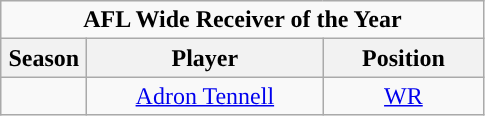<table class="wikitable sortable" style="text-align:center">
<tr>
<td colspan="4"><strong>AFL Wide Receiver of the Year</strong></td>
</tr>
<tr>
<th style="width:50px; ">Season</th>
<th style="width:150px; ">Player</th>
<th style="width:100px; ">Position</th>
</tr>
<tr>
<td></td>
<td><a href='#'>Adron Tennell</a></td>
<td><a href='#'>WR</a></td>
</tr>
</table>
